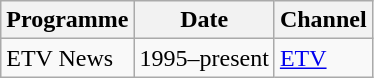<table class="wikitable sortable">
<tr>
<th>Programme</th>
<th>Date</th>
<th>Channel</th>
</tr>
<tr>
<td>ETV News</td>
<td>1995–present</td>
<td><a href='#'>ETV</a></td>
</tr>
</table>
